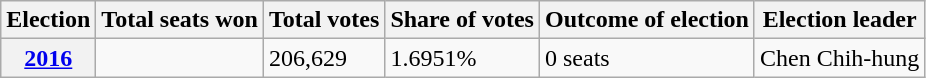<table class="wikitable">
<tr>
<th>Election</th>
<th>Total seats won</th>
<th>Total votes</th>
<th>Share of votes</th>
<th>Outcome of election</th>
<th>Election leader</th>
</tr>
<tr>
<th><a href='#'><strong>2016</strong></a></th>
<td></td>
<td>206,629</td>
<td>1.6951%</td>
<td>0 seats</td>
<td>Chen Chih-hung</td>
</tr>
</table>
